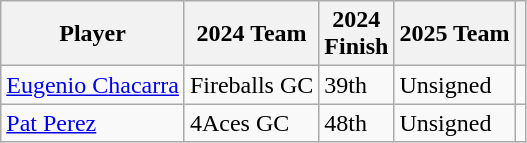<table class="wikitable">
<tr>
<th>Player</th>
<th>2024 Team</th>
<th>2024<br>Finish</th>
<th>2025 Team</th>
<th></th>
</tr>
<tr>
<td> <a href='#'>Eugenio Chacarra</a></td>
<td>Fireballs GC</td>
<td>39th</td>
<td>Unsigned</td>
<td></td>
</tr>
<tr>
<td> <a href='#'>Pat Perez</a></td>
<td>4Aces GC</td>
<td>48th</td>
<td>Unsigned</td>
<td></td>
</tr>
</table>
